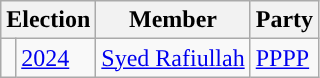<table class="wikitable">
<tr>
<th colspan="2">Election</th>
<th>Member</th>
<th>Party</th>
</tr>
<tr>
<td style="background-color: "></td>
<td><a href='#'>2024</a></td>
<td><a href='#'>Syed Rafiullah</a></td>
<td><a href='#'>PPPP</a></td>
</tr>
</table>
